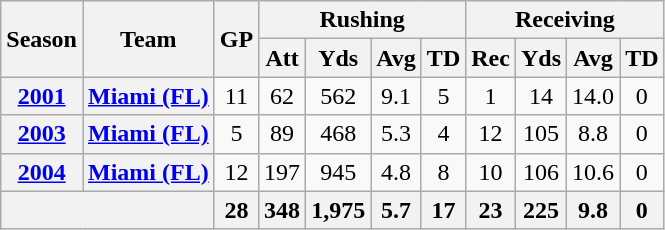<table class="wikitable" style="text-align: center;">
<tr>
<th rowspan="2">Season</th>
<th rowspan="2">Team</th>
<th rowspan="2">GP</th>
<th colspan="4">Rushing</th>
<th colspan="4">Receiving</th>
</tr>
<tr>
<th>Att</th>
<th>Yds</th>
<th>Avg</th>
<th>TD</th>
<th>Rec</th>
<th>Yds</th>
<th>Avg</th>
<th>TD</th>
</tr>
<tr>
<th><a href='#'>2001</a></th>
<th><a href='#'>Miami (FL)</a></th>
<td>11</td>
<td>62</td>
<td>562</td>
<td>9.1</td>
<td>5</td>
<td>1</td>
<td>14</td>
<td>14.0</td>
<td>0</td>
</tr>
<tr>
<th><a href='#'>2003</a></th>
<th><a href='#'>Miami (FL)</a></th>
<td>5</td>
<td>89</td>
<td>468</td>
<td>5.3</td>
<td>4</td>
<td>12</td>
<td>105</td>
<td>8.8</td>
<td>0</td>
</tr>
<tr>
<th><a href='#'>2004</a></th>
<th><a href='#'>Miami (FL)</a></th>
<td>12</td>
<td>197</td>
<td>945</td>
<td>4.8</td>
<td>8</td>
<td>10</td>
<td>106</td>
<td>10.6</td>
<td>0</td>
</tr>
<tr>
<th colspan="2"></th>
<th>28</th>
<th>348</th>
<th>1,975</th>
<th>5.7</th>
<th>17</th>
<th>23</th>
<th>225</th>
<th>9.8</th>
<th>0</th>
</tr>
</table>
